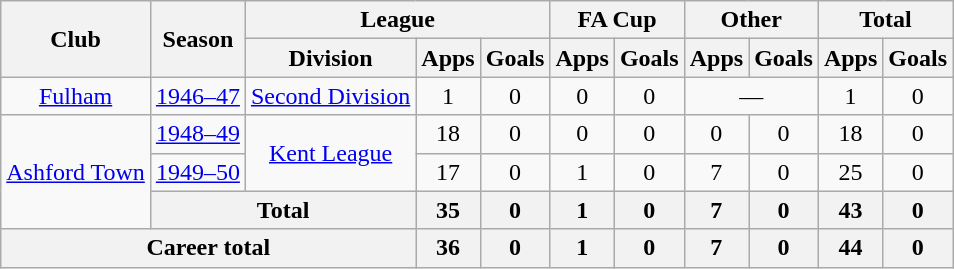<table class="wikitable" style="text-align: center;">
<tr>
<th rowspan="2">Club</th>
<th rowspan="2">Season</th>
<th colspan="3">League</th>
<th colspan="2">FA Cup</th>
<th colspan="2">Other</th>
<th colspan="2">Total</th>
</tr>
<tr>
<th>Division</th>
<th>Apps</th>
<th>Goals</th>
<th>Apps</th>
<th>Goals</th>
<th>Apps</th>
<th>Goals</th>
<th>Apps</th>
<th>Goals</th>
</tr>
<tr>
<td><a href='#'>Fulham</a></td>
<td><a href='#'>1946–47</a></td>
<td><a href='#'>Second Division</a></td>
<td>1</td>
<td>0</td>
<td>0</td>
<td>0</td>
<td colspan="2">―</td>
<td>1</td>
<td>0</td>
</tr>
<tr>
<td rowspan="3"><a href='#'>Ashford Town</a></td>
<td><a href='#'>1948–49</a></td>
<td rowspan="2"><a href='#'>Kent League</a></td>
<td>18</td>
<td>0</td>
<td>0</td>
<td>0</td>
<td>0</td>
<td>0</td>
<td>18</td>
<td>0</td>
</tr>
<tr>
<td><a href='#'>1949–50</a></td>
<td>17</td>
<td>0</td>
<td>1</td>
<td>0</td>
<td>7</td>
<td>0</td>
<td>25</td>
<td>0</td>
</tr>
<tr>
<th colspan="2">Total</th>
<th>35</th>
<th>0</th>
<th>1</th>
<th>0</th>
<th>7</th>
<th>0</th>
<th>43</th>
<th>0</th>
</tr>
<tr>
<th colspan="3">Career total</th>
<th>36</th>
<th>0</th>
<th>1</th>
<th>0</th>
<th>7</th>
<th>0</th>
<th>44</th>
<th>0</th>
</tr>
</table>
